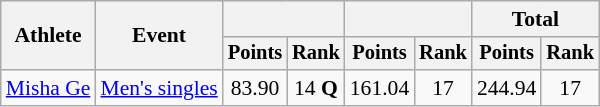<table class="wikitable" style="font-size:90%">
<tr>
<th rowspan="2">Athlete</th>
<th rowspan="2">Event</th>
<th colspan="2"></th>
<th colspan="2"></th>
<th colspan="2">Total</th>
</tr>
<tr style="font-size:95%">
<th>Points</th>
<th>Rank</th>
<th>Points</th>
<th>Rank</th>
<th>Points</th>
<th>Rank</th>
</tr>
<tr align=center>
<td align=left><a href='#'>Misha Ge</a></td>
<td align=left><a href='#'>Men's singles</a></td>
<td>83.90</td>
<td>14 <strong>Q</strong></td>
<td>161.04</td>
<td>17</td>
<td>244.94</td>
<td>17</td>
</tr>
</table>
